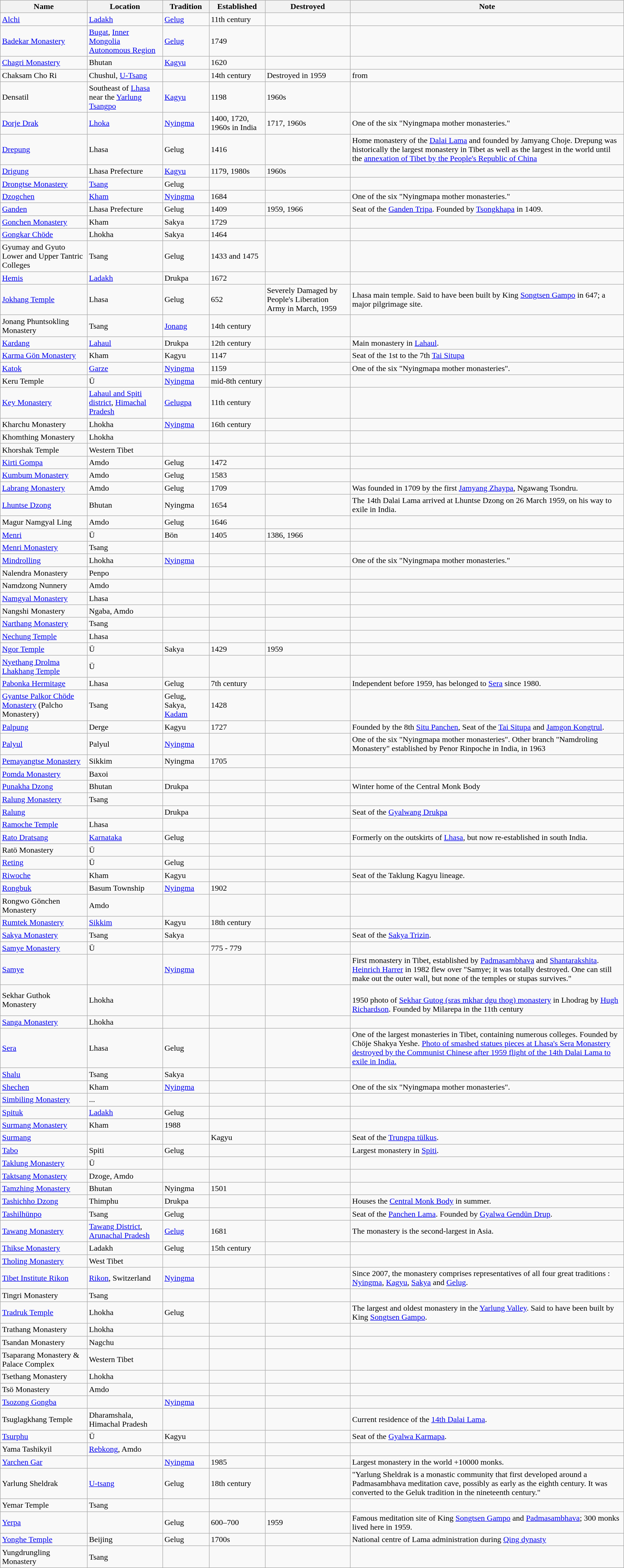<table class="wikitable sortable static-row-numbers static-row-header-text">
<tr>
<th>Name</th>
<th>Location</th>
<th>Tradition</th>
<th>Established</th>
<th>Destroyed</th>
<th>Note</th>
</tr>
<tr>
<td><a href='#'>Alchi</a></td>
<td><a href='#'>Ladakh</a></td>
<td><a href='#'>Gelug</a></td>
<td>11th century</td>
<td></td>
<td></td>
</tr>
<tr>
<td><a href='#'>Badekar Monastery</a></td>
<td><a href='#'>Bugat</a>, <a href='#'>Inner Mongolia Autonomous Region</a></td>
<td><a href='#'>Gelug</a></td>
<td>1749</td>
<td></td>
<td></td>
</tr>
<tr>
<td><a href='#'>Chagri Monastery</a></td>
<td>Bhutan</td>
<td><a href='#'>Kagyu</a></td>
<td>1620</td>
<td></td>
<td></td>
</tr>
<tr>
<td>Chaksam Cho Ri</td>
<td>Chushul, <a href='#'>U-Tsang</a></td>
<td></td>
<td>14th century</td>
<td>Destroyed in 1959</td>
<td>from </td>
</tr>
<tr>
<td>Densatil</td>
<td>Southeast of <a href='#'>Lhasa</a> near the <a href='#'>Yarlung Tsangpo</a></td>
<td><a href='#'>Kagyu</a></td>
<td>1198</td>
<td>1960s</td>
<td></td>
</tr>
<tr>
<td><a href='#'>Dorje Drak</a></td>
<td><a href='#'>Lhoka</a></td>
<td><a href='#'>Nyingma</a></td>
<td>1400, 1720, 1960s in India</td>
<td>1717, 1960s</td>
<td>One of the six "Nyingmapa mother monasteries."</td>
</tr>
<tr>
<td><a href='#'>Drepung</a></td>
<td>Lhasa</td>
<td>Gelug</td>
<td>1416</td>
<td></td>
<td>Home monastery of the <a href='#'>Dalai Lama</a> and founded by Jamyang Choje. Drepung was historically the largest monastery in Tibet as well as the largest in the world until the <a href='#'>annexation of Tibet by the People's Republic of China</a></td>
</tr>
<tr>
<td><a href='#'>Drigung</a></td>
<td>Lhasa Prefecture</td>
<td><a href='#'>Kagyu</a></td>
<td>1179, 1980s</td>
<td>1960s</td>
<td></td>
</tr>
<tr>
<td><a href='#'>Drongtse Monastery</a></td>
<td><a href='#'>Tsang</a></td>
<td>Gelug</td>
<td></td>
<td></td>
<td></td>
</tr>
<tr>
<td><a href='#'>Dzogchen</a></td>
<td><a href='#'>Kham</a></td>
<td><a href='#'>Nyingma</a></td>
<td>1684</td>
<td></td>
<td>One of the six "Nyingmapa mother monasteries."</td>
</tr>
<tr>
<td><a href='#'>Ganden</a></td>
<td>Lhasa Prefecture</td>
<td>Gelug</td>
<td>1409</td>
<td>1959, 1966</td>
<td>Seat of the <a href='#'>Ganden Tripa</a>. Founded by <a href='#'>Tsongkhapa</a> in 1409.</td>
</tr>
<tr>
<td><a href='#'>Gonchen Monastery</a></td>
<td>Kham</td>
<td>Sakya</td>
<td>1729</td>
<td></td>
<td></td>
</tr>
<tr>
<td><a href='#'>Gongkar Chöde</a></td>
<td>Lhokha</td>
<td>Sakya</td>
<td>1464</td>
<td></td>
<td></td>
</tr>
<tr>
<td>Gyumay and Gyuto Lower and Upper Tantric Colleges</td>
<td>Tsang</td>
<td>Gelug</td>
<td>1433 and 1475</td>
<td></td>
<td></td>
</tr>
<tr>
<td><a href='#'>Hemis</a></td>
<td><a href='#'>Ladakh</a></td>
<td>Drukpa</td>
<td>1672</td>
<td></td>
<td></td>
</tr>
<tr>
<td><a href='#'>Jokhang Temple</a></td>
<td>Lhasa</td>
<td>Gelug</td>
<td>652</td>
<td>Severely Damaged by People's Liberation Army in March, 1959</td>
<td>Lhasa main temple. Said to have been built by King <a href='#'>Songtsen Gampo</a> in 647; a major pilgrimage site.</td>
</tr>
<tr>
<td>Jonang Phuntsokling Monastery</td>
<td>Tsang</td>
<td><a href='#'>Jonang</a></td>
<td>14th century</td>
<td></td>
<td></td>
</tr>
<tr>
<td><a href='#'>Kardang</a></td>
<td><a href='#'>Lahaul</a></td>
<td>Drukpa</td>
<td>12th century</td>
<td></td>
<td>Main monastery in <a href='#'>Lahaul</a>.</td>
</tr>
<tr>
<td><a href='#'>Karma Gön Monastery</a></td>
<td>Kham</td>
<td>Kagyu</td>
<td>1147</td>
<td></td>
<td>Seat of the 1st to the 7th <a href='#'>Tai Situpa</a></td>
</tr>
<tr>
<td><a href='#'>Katok</a></td>
<td><a href='#'>Garze</a></td>
<td><a href='#'>Nyingma</a></td>
<td>1159</td>
<td></td>
<td>One of the six "Nyingmapa mother monasteries".</td>
</tr>
<tr>
<td>Keru Temple</td>
<td>Ü</td>
<td><a href='#'>Nyingma</a></td>
<td>mid-8th century</td>
<td></td>
<td></td>
</tr>
<tr>
<td><a href='#'>Key Monastery</a></td>
<td><a href='#'>Lahaul and Spiti district</a>, <a href='#'>Himachal Pradesh</a></td>
<td><a href='#'>Gelugpa</a></td>
<td>11th century</td>
<td></td>
<td></td>
</tr>
<tr>
<td>Kharchu Monastery</td>
<td>Lhokha</td>
<td><a href='#'>Nyingma</a></td>
<td>16th century</td>
<td></td>
<td></td>
</tr>
<tr>
<td>Khomthing Monastery</td>
<td>Lhokha</td>
<td></td>
<td></td>
<td></td>
<td></td>
</tr>
<tr>
<td>Khorshak Temple</td>
<td>Western Tibet</td>
<td></td>
<td></td>
<td></td>
<td></td>
</tr>
<tr>
<td><a href='#'>Kirti Gompa</a></td>
<td>Amdo</td>
<td>Gelug</td>
<td>1472</td>
<td></td>
<td></td>
</tr>
<tr>
<td><a href='#'>Kumbum Monastery</a></td>
<td>Amdo</td>
<td>Gelug</td>
<td>1583</td>
<td></td>
<td></td>
</tr>
<tr>
<td><a href='#'>Labrang Monastery</a></td>
<td>Amdo</td>
<td>Gelug</td>
<td>1709</td>
<td></td>
<td>Was founded in 1709 by the first <a href='#'>Jamyang Zhaypa</a>, Ngawang Tsondru.</td>
</tr>
<tr>
<td><a href='#'>Lhuntse Dzong</a></td>
<td>Bhutan</td>
<td>Nyingma</td>
<td>1654</td>
<td></td>
<td>The 14th Dalai Lama arrived at Lhuntse Dzong on 26 March 1959, on his way to exile in India.</td>
</tr>
<tr>
<td>Magur Namgyal Ling</td>
<td>Amdo</td>
<td>Gelug</td>
<td>1646</td>
<td></td>
<td></td>
</tr>
<tr>
<td><a href='#'>Menri</a></td>
<td>Ü</td>
<td>Bön</td>
<td>1405</td>
<td>1386, 1966</td>
<td></td>
</tr>
<tr>
<td><a href='#'>Menri Monastery</a></td>
<td>Tsang</td>
<td></td>
<td></td>
<td></td>
<td></td>
</tr>
<tr>
<td><a href='#'>Mindrolling</a></td>
<td>Lhokha</td>
<td><a href='#'>Nyingma</a></td>
<td></td>
<td></td>
<td>One of the six "Nyingmapa mother monasteries."</td>
</tr>
<tr>
<td>Nalendra Monastery</td>
<td>Penpo</td>
<td></td>
<td></td>
<td></td>
<td></td>
</tr>
<tr>
<td>Namdzong Nunnery</td>
<td>Amdo</td>
<td></td>
<td></td>
<td></td>
<td></td>
</tr>
<tr>
<td><a href='#'>Namgyal Monastery</a></td>
<td>Lhasa</td>
<td></td>
<td></td>
<td></td>
<td></td>
</tr>
<tr>
<td>Nangshi Monastery</td>
<td>Ngaba, Amdo</td>
<td></td>
<td></td>
<td></td>
<td></td>
</tr>
<tr>
<td><a href='#'>Narthang Monastery</a></td>
<td>Tsang</td>
<td></td>
<td></td>
<td></td>
<td></td>
</tr>
<tr>
<td><a href='#'>Nechung Temple</a></td>
<td>Lhasa</td>
<td></td>
<td></td>
<td></td>
<td></td>
</tr>
<tr>
<td><a href='#'>Ngor Temple</a></td>
<td>Ü</td>
<td>Sakya</td>
<td>1429</td>
<td>1959</td>
<td></td>
</tr>
<tr>
<td><a href='#'>Nyethang Drolma Lhakhang Temple</a></td>
<td>Ü</td>
<td></td>
<td></td>
<td></td>
<td></td>
</tr>
<tr>
<td><a href='#'>Pabonka Hermitage</a></td>
<td>Lhasa</td>
<td>Gelug</td>
<td>7th century</td>
<td></td>
<td>Independent before 1959, has belonged to <a href='#'>Sera</a> since 1980.</td>
</tr>
<tr>
<td><a href='#'>Gyantse Palkor Chöde Monastery</a> (Palcho Monastery)</td>
<td>Tsang</td>
<td>Gelug, Sakya, <a href='#'>Kadam</a></td>
<td>1428</td>
<td></td>
<td></td>
</tr>
<tr>
<td><a href='#'>Palpung</a></td>
<td>Derge</td>
<td>Kagyu</td>
<td>1727</td>
<td></td>
<td>Founded by the 8th <a href='#'>Situ Panchen</a>, Seat of the <a href='#'>Tai Situpa</a> and <a href='#'>Jamgon Kongtrul</a>.</td>
</tr>
<tr>
<td><a href='#'>Palyul</a></td>
<td>Palyul</td>
<td><a href='#'>Nyingma</a></td>
<td></td>
<td></td>
<td>One of the six "Nyingmapa mother monasteries". Other branch "Namdroling Monastery" established by Penor Rinpoche in India, in 1963</td>
</tr>
<tr>
<td><a href='#'>Pemayangtse Monastery</a></td>
<td>Sikkim</td>
<td>Nyingma</td>
<td>1705</td>
<td></td>
<td></td>
</tr>
<tr>
<td><a href='#'>Pomda Monastery</a></td>
<td>Baxoi</td>
<td></td>
<td></td>
<td></td>
<td></td>
</tr>
<tr>
<td><a href='#'>Punakha Dzong</a></td>
<td>Bhutan</td>
<td>Drukpa</td>
<td></td>
<td></td>
<td>Winter home of the Central Monk Body</td>
</tr>
<tr>
<td><a href='#'>Ralung Monastery</a></td>
<td>Tsang</td>
<td></td>
<td></td>
<td></td>
<td></td>
</tr>
<tr>
<td><a href='#'>Ralung</a></td>
<td></td>
<td>Drukpa</td>
<td></td>
<td></td>
<td>Seat of the <a href='#'>Gyalwang Drukpa</a></td>
</tr>
<tr>
<td><a href='#'>Ramoche Temple</a></td>
<td>Lhasa</td>
<td></td>
<td></td>
<td></td>
<td></td>
</tr>
<tr>
<td><a href='#'>Rato Dratsang</a></td>
<td><a href='#'>Karnataka</a></td>
<td>Gelug</td>
<td></td>
<td></td>
<td>Formerly on the outskirts of <a href='#'>Lhasa</a>, but now re-established in south India.</td>
</tr>
<tr>
<td>Ratö Monastery</td>
<td>Ü</td>
<td></td>
<td></td>
<td></td>
<td></td>
</tr>
<tr>
<td><a href='#'>Reting</a></td>
<td>Ü</td>
<td>Gelug</td>
<td></td>
<td></td>
<td></td>
</tr>
<tr>
<td><a href='#'>Riwoche</a></td>
<td>Kham</td>
<td>Kagyu</td>
<td></td>
<td></td>
<td>Seat of the Taklung Kagyu lineage.</td>
</tr>
<tr>
<td><a href='#'>Rongbuk</a></td>
<td>Basum Township</td>
<td><a href='#'>Nyingma</a></td>
<td>1902</td>
<td></td>
<td></td>
</tr>
<tr>
<td>Rongwo Gönchen Monastery</td>
<td>Amdo</td>
<td></td>
<td></td>
<td></td>
<td></td>
</tr>
<tr>
<td><a href='#'>Rumtek Monastery</a></td>
<td><a href='#'>Sikkim</a></td>
<td>Kagyu</td>
<td>18th century</td>
<td></td>
<td></td>
</tr>
<tr>
<td><a href='#'>Sakya Monastery</a></td>
<td>Tsang</td>
<td>Sakya</td>
<td></td>
<td></td>
<td>Seat of the <a href='#'>Sakya Trizin</a>.</td>
</tr>
<tr>
<td><a href='#'>Samye Monastery</a></td>
<td>Ü</td>
<td></td>
<td>775 - 779</td>
<td></td>
<td></td>
</tr>
<tr>
<td><a href='#'>Samye</a></td>
<td></td>
<td><a href='#'>Nyingma</a></td>
<td></td>
<td></td>
<td>First monastery in Tibet, established by <a href='#'>Padmasambhava</a> and <a href='#'>Shantarakshita</a>. <a href='#'>Heinrich Harrer</a> in 1982 flew over "Samye; it was totally destroyed. One can still make out the outer wall, but none of the temples or stupas survives."</td>
</tr>
<tr>
<td>Sekhar Guthok Monastery</td>
<td>Lhokha</td>
<td></td>
<td></td>
<td></td>
<td><br>1950 photo of <a href='#'>Sekhar Gutog (sras mkhar dgu thog) monastery</a> in Lhodrag by <a href='#'>Hugh Richardson</a>. Founded by Milarepa in the 11th century</td>
</tr>
<tr>
<td><a href='#'>Sanga Monastery</a></td>
<td>Lhokha</td>
<td></td>
<td></td>
<td></td>
<td></td>
</tr>
<tr>
<td><a href='#'>Sera</a></td>
<td>Lhasa</td>
<td>Gelug</td>
<td></td>
<td></td>
<td>One of the largest monasteries in Tibet, containing numerous colleges. Founded by Chöje Shakya Yeshe. <a href='#'>Photo of smashed statues pieces at Lhasa's Sera Monastery destroyed by the Communist Chinese after 1959 flight of the 14th Dalai Lama to exile in India.</a></td>
</tr>
<tr>
<td><a href='#'>Shalu</a></td>
<td>Tsang</td>
<td>Sakya</td>
<td></td>
<td></td>
<td></td>
</tr>
<tr>
<td><a href='#'>Shechen</a></td>
<td>Kham</td>
<td><a href='#'>Nyingma</a></td>
<td></td>
<td></td>
<td>One of the six "Nyingmapa mother monasteries".</td>
</tr>
<tr>
<td><a href='#'>Simbiling Monastery</a></td>
<td>...</td>
<td></td>
<td></td>
<td></td>
<td></td>
</tr>
<tr>
<td><a href='#'>Spituk</a></td>
<td><a href='#'>Ladakh</a></td>
<td>Gelug</td>
<td></td>
<td></td>
<td></td>
</tr>
<tr>
<td><a href='#'>Surmang Monastery</a></td>
<td>Kham</td>
<td>1988</td>
<td></td>
<td></td>
<td></td>
</tr>
<tr>
<td><a href='#'>Surmang</a></td>
<td></td>
<td></td>
<td>Kagyu</td>
<td></td>
<td>Seat of the <a href='#'>Trungpa tülkus</a>.</td>
</tr>
<tr>
<td><a href='#'>Tabo</a></td>
<td>Spiti</td>
<td>Gelug</td>
<td></td>
<td></td>
<td>Largest monastery in <a href='#'>Spiti</a>.</td>
</tr>
<tr>
<td><a href='#'>Taklung Monastery</a></td>
<td>Ü</td>
<td></td>
<td></td>
<td></td>
<td></td>
</tr>
<tr>
<td><a href='#'>Taktsang Monastery</a></td>
<td>Dzoge, Amdo</td>
<td></td>
<td></td>
<td></td>
<td></td>
</tr>
<tr>
<td><a href='#'>Tamzhing Monastery</a></td>
<td>Bhutan</td>
<td>Nyingma</td>
<td>1501</td>
<td></td>
<td></td>
</tr>
<tr>
<td><a href='#'>Tashichho Dzong</a></td>
<td>Thimphu</td>
<td>Drukpa</td>
<td></td>
<td></td>
<td>Houses the <a href='#'>Central Monk Body</a> in summer.</td>
</tr>
<tr>
<td><a href='#'>Tashilhünpo</a></td>
<td>Tsang</td>
<td>Gelug</td>
<td></td>
<td></td>
<td>Seat of the <a href='#'>Panchen Lama</a>. Founded by <a href='#'>Gyalwa Gendün Drup</a>.</td>
</tr>
<tr>
<td><a href='#'>Tawang Monastery</a></td>
<td><a href='#'>Tawang District</a>, <a href='#'>Arunachal Pradesh</a></td>
<td><a href='#'>Gelug</a></td>
<td>1681</td>
<td></td>
<td>The monastery is the second-largest in Asia.</td>
</tr>
<tr>
<td><a href='#'>Thikse Monastery</a></td>
<td>Ladakh</td>
<td>Gelug</td>
<td>15th century</td>
<td></td>
<td></td>
</tr>
<tr>
<td><a href='#'>Tholing Monastery</a></td>
<td>West Tibet</td>
<td></td>
<td></td>
<td></td>
<td></td>
</tr>
<tr>
<td><a href='#'>Tibet Institute Rikon</a></td>
<td><a href='#'>Rikon</a>, Switzerland</td>
<td><a href='#'>Nyingma</a></td>
<td></td>
<td></td>
<td>Since 2007, the monastery comprises representatives of all four great traditions : <a href='#'>Nyingma</a>, <a href='#'>Kagyu</a>, <a href='#'>Sakya</a> and <a href='#'>Gelug</a>.</td>
</tr>
<tr>
<td>Tingri Monastery</td>
<td>Tsang</td>
<td></td>
<td></td>
<td></td>
<td></td>
</tr>
<tr>
<td><a href='#'>Tradruk Temple</a></td>
<td>Lhokha</td>
<td>Gelug</td>
<td></td>
<td></td>
<td>The largest and oldest monastery in the <a href='#'>Yarlung Valley</a>. Said to have been built by King <a href='#'>Songtsen Gampo</a>.</td>
</tr>
<tr>
<td>Trathang Monastery</td>
<td>Lhokha</td>
<td></td>
<td></td>
<td></td>
<td></td>
</tr>
<tr>
<td>Tsandan Monastery</td>
<td>Nagchu</td>
<td></td>
<td></td>
<td></td>
<td></td>
</tr>
<tr>
<td>Tsaparang Monastery & Palace Complex</td>
<td>Western Tibet</td>
<td></td>
<td></td>
<td></td>
<td></td>
</tr>
<tr>
<td>Tsethang Monastery</td>
<td>Lhokha</td>
<td></td>
<td></td>
<td></td>
<td></td>
</tr>
<tr>
<td>Tsö Monastery</td>
<td>Amdo</td>
<td></td>
<td></td>
<td></td>
<td></td>
</tr>
<tr>
<td><a href='#'>Tsozong Gongba</a></td>
<td></td>
<td><a href='#'>Nyingma</a></td>
<td></td>
<td></td>
<td></td>
</tr>
<tr>
<td>Tsuglagkhang Temple</td>
<td>Dharamshala, Himachal Pradesh</td>
<td></td>
<td></td>
<td></td>
<td>Current residence of the <a href='#'>14th Dalai Lama</a>.</td>
</tr>
<tr>
<td><a href='#'>Tsurphu</a></td>
<td>Ü</td>
<td>Kagyu</td>
<td></td>
<td></td>
<td>Seat of the <a href='#'>Gyalwa Karmapa</a>.</td>
</tr>
<tr>
<td>Yama Tashikyil</td>
<td><a href='#'>Rebkong</a>, Amdo</td>
<td></td>
<td></td>
<td></td>
<td></td>
</tr>
<tr>
<td><a href='#'>Yarchen Gar</a></td>
<td></td>
<td><a href='#'>Nyingma</a></td>
<td>1985</td>
<td></td>
<td>Largest monastery in the world +10000 monks.</td>
</tr>
<tr>
<td>Yarlung Sheldrak</td>
<td><a href='#'>U-tsang</a></td>
<td>Gelug</td>
<td>18th century</td>
<td></td>
<td>"Yarlung Sheldrak is a monastic community that first developed around a Padmasambhava meditation cave, possibly as early as the eighth century. It was converted to the Geluk tradition in the nineteenth century."</td>
</tr>
<tr>
<td>Yemar Temple</td>
<td>Tsang</td>
<td></td>
<td></td>
<td></td>
<td></td>
</tr>
<tr>
<td><a href='#'>Yerpa</a></td>
<td></td>
<td>Gelug</td>
<td>600–700</td>
<td>1959</td>
<td>Famous meditation site of King <a href='#'>Songtsen Gampo</a> and <a href='#'>Padmasambhava</a>; 300 monks lived here in 1959.</td>
</tr>
<tr>
<td><a href='#'>Yonghe Temple</a></td>
<td>Beijing</td>
<td>Gelug</td>
<td>1700s</td>
<td></td>
<td>National centre of Lama administration during <a href='#'>Qing dynasty</a></td>
</tr>
<tr>
<td>Yungdrungling Monastery</td>
<td>Tsang</td>
<td></td>
<td></td>
<td></td>
<td></td>
</tr>
</table>
